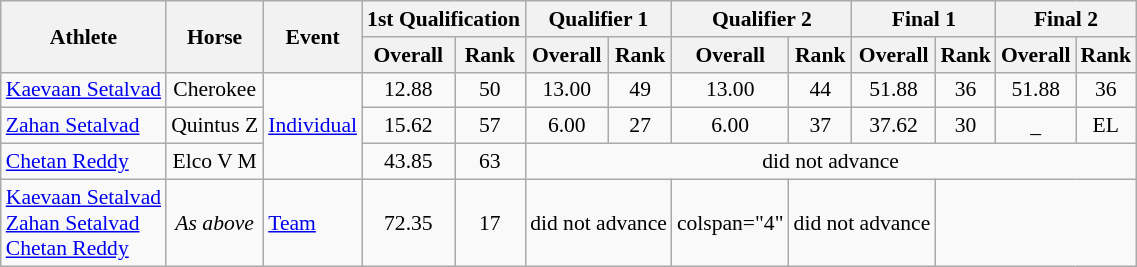<table class=wikitable style="text-align:center; font-size:90%">
<tr>
<th rowspan="2">Athlete</th>
<th rowspan="2">Horse</th>
<th rowspan="2">Event</th>
<th colspan="2">1st Qualification</th>
<th colspan="2">Qualifier 1</th>
<th colspan="2">Qualifier 2</th>
<th colspan="2">Final 1</th>
<th colspan="2">Final 2</th>
</tr>
<tr>
<th>Overall</th>
<th>Rank</th>
<th>Overall</th>
<th>Rank</th>
<th>Overall</th>
<th>Rank</th>
<th>Overall</th>
<th>Rank</th>
<th>Overall</th>
<th>Rank</th>
</tr>
<tr>
<td align=left><a href='#'>Kaevaan Setalvad</a></td>
<td>Cherokee</td>
<td style="text-align:left;" rowspan="3"><a href='#'>Individual</a></td>
<td>12.88</td>
<td>50</td>
<td>13.00</td>
<td>49</td>
<td>13.00</td>
<td>44</td>
<td>51.88</td>
<td>36</td>
<td>51.88</td>
<td>36</td>
</tr>
<tr>
<td align=left><a href='#'>Zahan Setalvad</a></td>
<td>Quintus Z</td>
<td>15.62</td>
<td>57</td>
<td>6.00</td>
<td>27</td>
<td>6.00</td>
<td>37</td>
<td>37.62</td>
<td>30</td>
<td>_</td>
<td>EL</td>
</tr>
<tr>
<td align=left><a href='#'>Chetan Reddy</a></td>
<td>Elco V M</td>
<td>43.85</td>
<td>63</td>
<td colspan="9">did not advance</td>
</tr>
<tr>
<td align=left><a href='#'>Kaevaan Setalvad</a><br><a href='#'>Zahan Setalvad</a><br><a href='#'>Chetan Reddy</a></td>
<td><em>As above</em></td>
<td style="text-align:left;"><a href='#'>Team</a></td>
<td>72.35</td>
<td>17</td>
<td colspan="2">did not advance</td>
<td>colspan="4" </td>
<td colspan="2">did not advance</td>
</tr>
</table>
